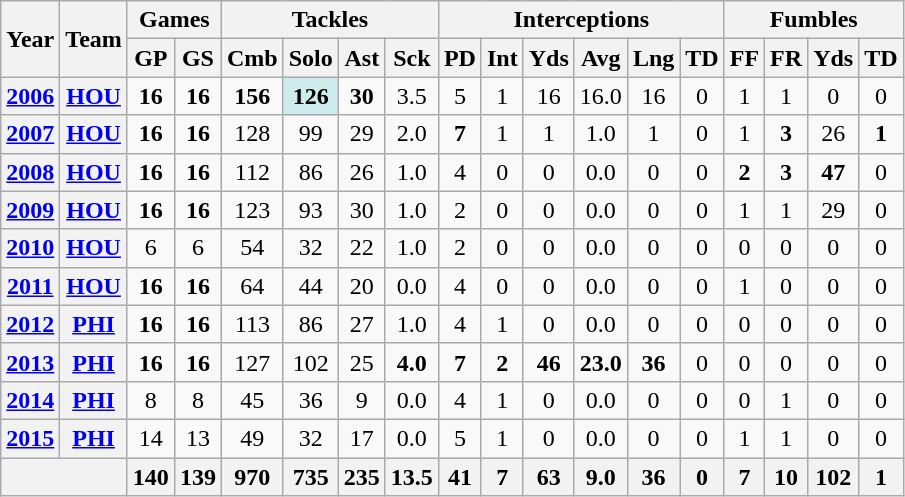<table class="wikitable" style="text-align: center;">
<tr>
<th rowspan="2">Year</th>
<th rowspan="2">Team</th>
<th colspan="2">Games</th>
<th colspan="4">Tackles</th>
<th colspan="6">Interceptions</th>
<th colspan="4">Fumbles</th>
</tr>
<tr>
<th>GP</th>
<th>GS</th>
<th>Cmb</th>
<th>Solo</th>
<th>Ast</th>
<th>Sck</th>
<th>PD</th>
<th>Int</th>
<th>Yds</th>
<th>Avg</th>
<th>Lng</th>
<th>TD</th>
<th>FF</th>
<th>FR</th>
<th>Yds</th>
<th>TD</th>
</tr>
<tr>
<th><a href='#'>2006</a></th>
<th><a href='#'>HOU</a></th>
<td><strong>16</strong></td>
<td><strong>16</strong></td>
<td><strong>156</strong></td>
<td style="background:#cfecec;"><strong>126</strong></td>
<td><strong>30</strong></td>
<td>3.5</td>
<td>5</td>
<td>1</td>
<td>16</td>
<td>16.0</td>
<td>16</td>
<td>0</td>
<td>1</td>
<td>1</td>
<td>0</td>
<td>0</td>
</tr>
<tr>
<th><a href='#'>2007</a></th>
<th><a href='#'>HOU</a></th>
<td><strong>16</strong></td>
<td><strong>16</strong></td>
<td>128</td>
<td>99</td>
<td>29</td>
<td>2.0</td>
<td><strong>7</strong></td>
<td>1</td>
<td>1</td>
<td>1.0</td>
<td>1</td>
<td>0</td>
<td>1</td>
<td><strong>3</strong></td>
<td>26</td>
<td><strong>1</strong></td>
</tr>
<tr>
<th><a href='#'>2008</a></th>
<th><a href='#'>HOU</a></th>
<td><strong>16</strong></td>
<td><strong>16</strong></td>
<td>112</td>
<td>86</td>
<td>26</td>
<td>1.0</td>
<td>4</td>
<td>0</td>
<td>0</td>
<td>0.0</td>
<td>0</td>
<td>0</td>
<td><strong>2</strong></td>
<td><strong>3</strong></td>
<td><strong>47</strong></td>
<td>0</td>
</tr>
<tr>
<th><a href='#'>2009</a></th>
<th><a href='#'>HOU</a></th>
<td><strong>16</strong></td>
<td><strong>16</strong></td>
<td>123</td>
<td>93</td>
<td>30</td>
<td>1.0</td>
<td>2</td>
<td>0</td>
<td>0</td>
<td>0.0</td>
<td>0</td>
<td>0</td>
<td>1</td>
<td>1</td>
<td>29</td>
<td>0</td>
</tr>
<tr>
<th><a href='#'>2010</a></th>
<th><a href='#'>HOU</a></th>
<td>6</td>
<td>6</td>
<td>54</td>
<td>32</td>
<td>22</td>
<td>1.0</td>
<td>2</td>
<td>0</td>
<td>0</td>
<td>0.0</td>
<td>0</td>
<td>0</td>
<td>0</td>
<td>0</td>
<td>0</td>
<td>0</td>
</tr>
<tr>
<th><a href='#'>2011</a></th>
<th><a href='#'>HOU</a></th>
<td><strong>16</strong></td>
<td><strong>16</strong></td>
<td>64</td>
<td>44</td>
<td>20</td>
<td>0.0</td>
<td>4</td>
<td>0</td>
<td>0</td>
<td>0.0</td>
<td>0</td>
<td>0</td>
<td>1</td>
<td>0</td>
<td>0</td>
<td>0</td>
</tr>
<tr>
<th><a href='#'>2012</a></th>
<th><a href='#'>PHI</a></th>
<td><strong>16</strong></td>
<td><strong>16</strong></td>
<td>113</td>
<td>86</td>
<td>27</td>
<td>1.0</td>
<td>4</td>
<td>1</td>
<td>0</td>
<td>0.0</td>
<td>0</td>
<td>0</td>
<td>0</td>
<td>0</td>
<td>0</td>
<td>0</td>
</tr>
<tr>
<th><a href='#'>2013</a></th>
<th><a href='#'>PHI</a></th>
<td><strong>16</strong></td>
<td><strong>16</strong></td>
<td>127</td>
<td>102</td>
<td>25</td>
<td><strong>4.0</strong></td>
<td><strong>7</strong></td>
<td><strong>2</strong></td>
<td><strong>46</strong></td>
<td><strong>23.0</strong></td>
<td><strong>36</strong></td>
<td>0</td>
<td>0</td>
<td>0</td>
<td>0</td>
<td>0</td>
</tr>
<tr>
<th><a href='#'>2014</a></th>
<th><a href='#'>PHI</a></th>
<td>8</td>
<td>8</td>
<td>45</td>
<td>36</td>
<td>9</td>
<td>0.0</td>
<td>4</td>
<td>1</td>
<td>0</td>
<td>0.0</td>
<td>0</td>
<td>0</td>
<td>0</td>
<td>1</td>
<td>0</td>
<td>0</td>
</tr>
<tr>
<th><a href='#'>2015</a></th>
<th><a href='#'>PHI</a></th>
<td>14</td>
<td>13</td>
<td>49</td>
<td>32</td>
<td>17</td>
<td>0.0</td>
<td>5</td>
<td>1</td>
<td>0</td>
<td>0.0</td>
<td>0</td>
<td>0</td>
<td>1</td>
<td>1</td>
<td>0</td>
<td>0</td>
</tr>
<tr>
<th colspan="2"></th>
<th>140</th>
<th>139</th>
<th>970</th>
<th>735</th>
<th>235</th>
<th>13.5</th>
<th>41</th>
<th>7</th>
<th>63</th>
<th>9.0</th>
<th>36</th>
<th>0</th>
<th>7</th>
<th>10</th>
<th>102</th>
<th>1</th>
</tr>
</table>
